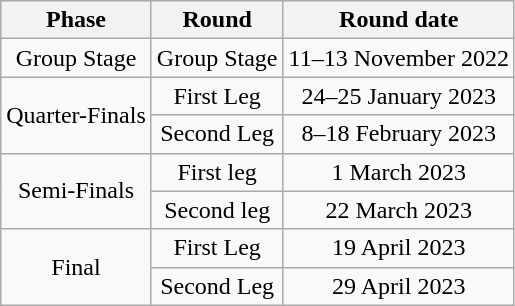<table class="wikitable" style="text-align:center">
<tr>
<th>Phase</th>
<th>Round</th>
<th>Round date</th>
</tr>
<tr>
<td>Group Stage</td>
<td>Group Stage</td>
<td>11–13 November 2022</td>
</tr>
<tr>
<td rowspan=2>Quarter-Finals</td>
<td>First Leg</td>
<td>24–25 January 2023</td>
</tr>
<tr>
<td>Second Leg</td>
<td>8–18 February 2023</td>
</tr>
<tr>
<td rowspan=2>Semi-Finals</td>
<td>First leg</td>
<td>1 March 2023</td>
</tr>
<tr>
<td>Second leg</td>
<td>22 March 2023</td>
</tr>
<tr>
<td rowspan=2>Final</td>
<td>First Leg</td>
<td>19 April 2023</td>
</tr>
<tr>
<td>Second Leg</td>
<td>29 April 2023</td>
</tr>
</table>
